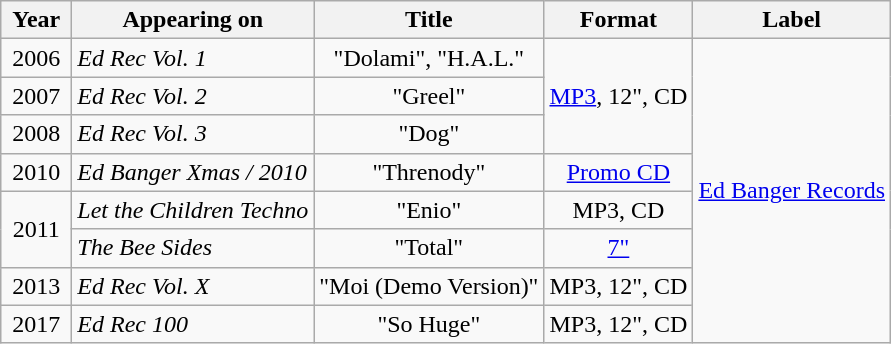<table class="wikitable">
<tr>
<th align="center" width="40">Year</th>
<th>Appearing on</th>
<th>Title</th>
<th align="center">Format</th>
<th>Label</th>
</tr>
<tr>
<td align="center">2006</td>
<td><em>Ed Rec Vol. 1</em></td>
<td align="center">"Dolami", "H.A.L."</td>
<td align="center" rowspan="3"><a href='#'>MP3</a>, 12", CD</td>
<td align="center" rowspan="8"><a href='#'>Ed Banger Records</a></td>
</tr>
<tr>
<td align="center">2007</td>
<td><em>Ed Rec Vol. 2</em></td>
<td align="center">"Greel"</td>
</tr>
<tr>
<td align="center">2008</td>
<td><em>Ed Rec Vol. 3</em></td>
<td align="center">"Dog"</td>
</tr>
<tr>
<td align="center">2010</td>
<td><em>Ed Banger Xmas / 2010</em></td>
<td align="center">"Threnody"</td>
<td align="center"><a href='#'>Promo CD</a></td>
</tr>
<tr>
<td align="center" rowspan="2">2011</td>
<td><em>Let the Children Techno</em></td>
<td align="center">"Enio"</td>
<td align="center">MP3, CD</td>
</tr>
<tr>
<td><em>The Bee Sides</em></td>
<td align="center">"Total"</td>
<td align="center"><a href='#'>7"</a></td>
</tr>
<tr>
<td align="center">2013</td>
<td><em>Ed Rec Vol. X</em></td>
<td align="center">"Moi (Demo Version)"</td>
<td align="center">MP3, 12", CD</td>
</tr>
<tr>
<td align="center">2017</td>
<td><em>Ed Rec 100</em></td>
<td align="center">"So Huge"</td>
<td align="center">MP3, 12", CD</td>
</tr>
</table>
